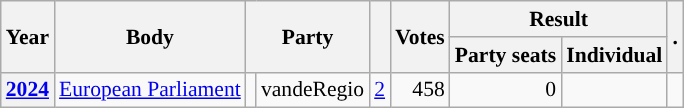<table class="wikitable plainrowheaders sortable" border=2 cellpadding=4 cellspacing=0 style="border: 1px #aaa solid; font-size: 90%; text-align:center;">
<tr>
<th scope="col" rowspan=2>Year</th>
<th scope="col" rowspan=2>Body</th>
<th scope="col" colspan=2 rowspan=2>Party</th>
<th scope="col" rowspan=2></th>
<th scope="col" rowspan=2>Votes</th>
<th scope="colgroup" colspan=2>Result</th>
<th scope="col" rowspan=2>.</th>
</tr>
<tr>
<th scope="col">Party seats</th>
<th scope="col">Individual</th>
</tr>
<tr>
<th scope="row"><a href='#'>2024</a></th>
<td><a href='#'>European Parliament</a></td>
<td style="background-color:"></td>
<td>vandeRegio</td>
<td style=text-align:right><a href='#'>2</a></td>
<td style=text-align:right>458</td>
<td style=text-align:right>0</td>
<td></td>
<td></td>
</tr>
</table>
